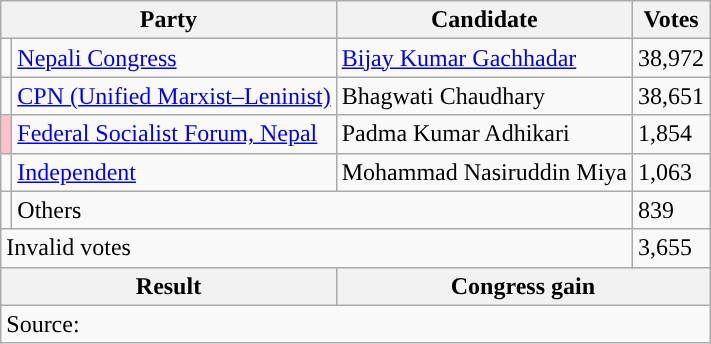<table class="wikitable">
<tr>
<th colspan="2">Party</th>
<th>Candidate</th>
<th>Votes</th>
</tr>
<tr>
<td style="background-color:"></td>
<td><a href='#'>Nepali Congress</a></td>
<td><a href='#'>Bijay Kumar Gachhadar</a></td>
<td>38,972</td>
</tr>
<tr>
<td style="background-color:"></td>
<td><a href='#'>CPN (Unified Marxist–Leninist)</a></td>
<td>Bhagwati Chaudhary</td>
<td>38,651</td>
</tr>
<tr>
<td style="background-color:#ffc0cb"></td>
<td><a href='#'>Federal Socialist Forum, Nepal</a></td>
<td>Padma Kumar Adhikari</td>
<td>1,854</td>
</tr>
<tr>
<td style="background-color:"></td>
<td><a href='#'>Independent</a></td>
<td>Mohammad Nasiruddin Miya</td>
<td>1,063</td>
</tr>
<tr>
<td></td>
<td colspan="2">Others</td>
<td>839</td>
</tr>
<tr>
<td colspan="3">Invalid votes</td>
<td>3,655</td>
</tr>
<tr>
<th colspan="2">Result</th>
<th colspan="2">Congress gain</th>
</tr>
<tr>
<td colspan="4">Source: </td>
</tr>
</table>
